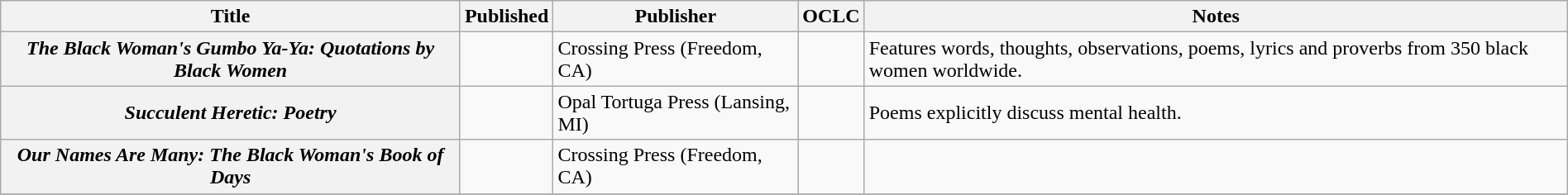<table class="wikitable plainrowheaders sortable" style="margin-right: 0;">
<tr>
<th scope="col">Title</th>
<th scope="col">Published</th>
<th scope="col">Publisher</th>
<th scope="col" class="unsortable">OCLC</th>
<th scope="col" class="unsortable">Notes</th>
</tr>
<tr>
<th scope="row"><em>The Black Woman's Gumbo Ya-Ya: Quotations by Black Women</em></th>
<td></td>
<td>Crossing Press (Freedom, CA)</td>
<td></td>
<td>Features words, thoughts, observations, poems, lyrics and proverbs from 350 black women worldwide.</td>
</tr>
<tr>
<th scope="row"><em>Succulent Heretic: Poetry</em></th>
<td></td>
<td>Opal Tortuga Press (Lansing, MI)</td>
<td></td>
<td>Poems explicitly discuss mental health.</td>
</tr>
<tr>
<th scope="row"><em>Our Names Are Many: The Black Woman's Book of Days</em></th>
<td></td>
<td>Crossing Press (Freedom, CA)</td>
<td></td>
<td></td>
</tr>
<tr>
</tr>
</table>
